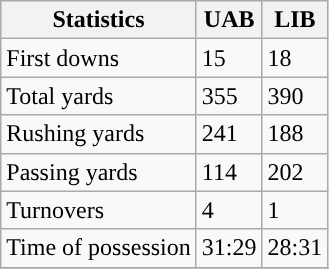<table class="wikitable">
<tr>
<th>Statistics</th>
<th>UAB</th>
<th>LIB</th>
</tr>
<tr>
<td>First downs</td>
<td>15</td>
<td>18</td>
</tr>
<tr>
<td>Total yards</td>
<td>355</td>
<td>390</td>
</tr>
<tr>
<td>Rushing yards</td>
<td>241</td>
<td>188</td>
</tr>
<tr>
<td>Passing yards</td>
<td>114</td>
<td>202</td>
</tr>
<tr>
<td>Turnovers</td>
<td>4</td>
<td>1</td>
</tr>
<tr>
<td>Time of possession</td>
<td>31:29</td>
<td>28:31</td>
</tr>
<tr>
</tr>
</table>
